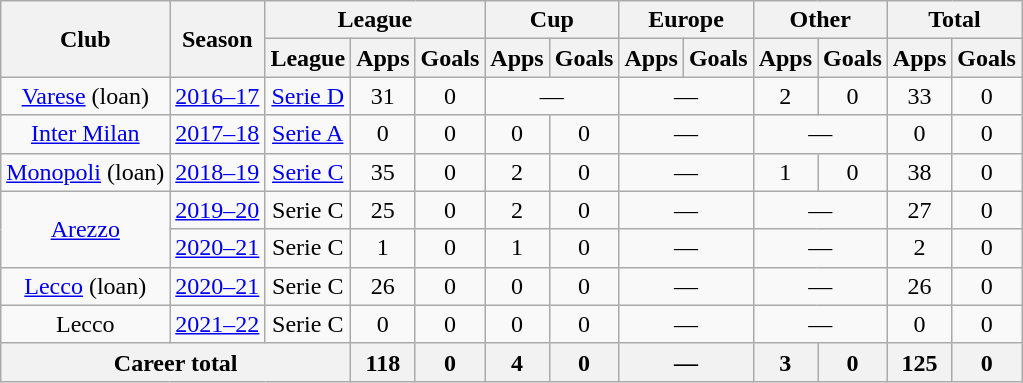<table class="wikitable" style="text-align: center;">
<tr>
<th rowspan="2">Club</th>
<th rowspan="2">Season</th>
<th colspan="3">League</th>
<th colspan="2">Cup</th>
<th colspan="2">Europe</th>
<th colspan="2">Other</th>
<th colspan="2">Total</th>
</tr>
<tr>
<th>League</th>
<th>Apps</th>
<th>Goals</th>
<th>Apps</th>
<th>Goals</th>
<th>Apps</th>
<th>Goals</th>
<th>Apps</th>
<th>Goals</th>
<th>Apps</th>
<th>Goals</th>
</tr>
<tr>
<td><a href='#'>Varese</a> (loan)</td>
<td><a href='#'>2016–17</a></td>
<td><a href='#'>Serie D</a></td>
<td>31</td>
<td>0</td>
<td colspan="2">—</td>
<td colspan="2">—</td>
<td>2</td>
<td>0</td>
<td>33</td>
<td>0</td>
</tr>
<tr>
<td><a href='#'>Inter Milan</a></td>
<td><a href='#'>2017–18</a></td>
<td><a href='#'>Serie A</a></td>
<td>0</td>
<td>0</td>
<td>0</td>
<td>0</td>
<td colspan="2">—</td>
<td colspan="2">—</td>
<td>0</td>
<td>0</td>
</tr>
<tr>
<td><a href='#'>Monopoli</a> (loan)</td>
<td><a href='#'>2018–19</a></td>
<td><a href='#'>Serie C</a></td>
<td>35</td>
<td>0</td>
<td>2</td>
<td>0</td>
<td colspan="2">—</td>
<td>1</td>
<td>0</td>
<td>38</td>
<td>0</td>
</tr>
<tr>
<td rowspan="2"><a href='#'>Arezzo</a></td>
<td><a href='#'>2019–20</a></td>
<td>Serie C</td>
<td>25</td>
<td>0</td>
<td>2</td>
<td>0</td>
<td colspan="2">—</td>
<td colspan="2">—</td>
<td>27</td>
<td>0</td>
</tr>
<tr>
<td><a href='#'>2020–21</a></td>
<td>Serie C</td>
<td>1</td>
<td>0</td>
<td>1</td>
<td>0</td>
<td colspan="2">—</td>
<td colspan="2">—</td>
<td>2</td>
<td>0</td>
</tr>
<tr>
<td><a href='#'>Lecco</a> (loan)</td>
<td><a href='#'>2020–21</a></td>
<td>Serie C</td>
<td>26</td>
<td>0</td>
<td>0</td>
<td>0</td>
<td colspan="2">—</td>
<td colspan="2">—</td>
<td>26</td>
<td>0</td>
</tr>
<tr>
<td>Lecco</td>
<td><a href='#'>2021–22</a></td>
<td>Serie C</td>
<td>0</td>
<td>0</td>
<td>0</td>
<td>0</td>
<td colspan="2">—</td>
<td colspan="2">—</td>
<td>0</td>
<td>0</td>
</tr>
<tr>
<th colspan="3">Career total</th>
<th>118</th>
<th>0</th>
<th>4</th>
<th>0</th>
<th colspan="2">—</th>
<th>3</th>
<th>0</th>
<th>125</th>
<th>0</th>
</tr>
</table>
